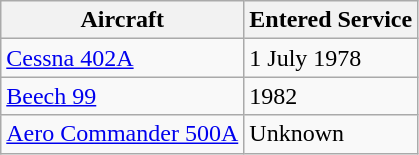<table class="wikitable">
<tr>
<th>Aircraft</th>
<th>Entered Service</th>
</tr>
<tr>
<td><a href='#'>Cessna 402A</a></td>
<td>1 July 1978</td>
</tr>
<tr>
<td><a href='#'>Beech 99</a></td>
<td>1982</td>
</tr>
<tr>
<td><a href='#'>Aero Commander 500A</a></td>
<td>Unknown</td>
</tr>
</table>
